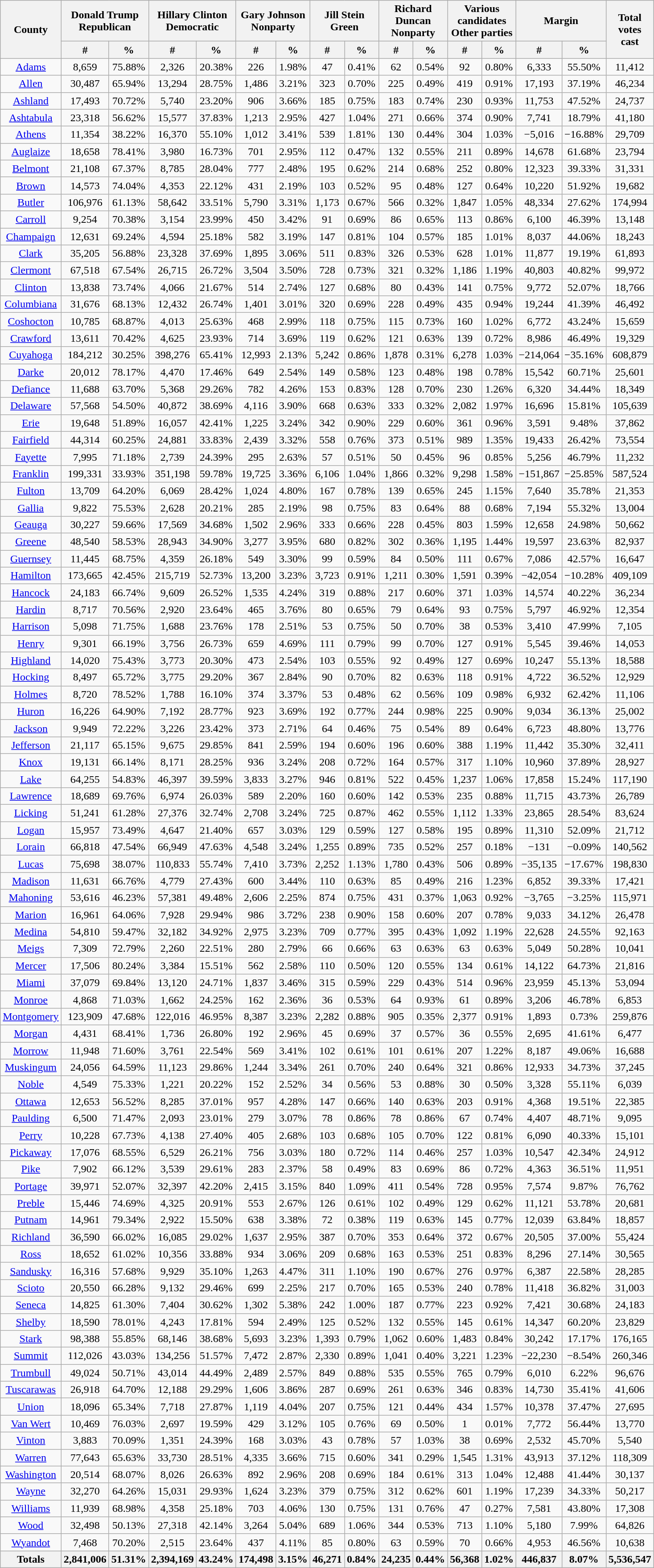<table width="60%" class="wikitable sortable">
<tr>
<th rowspan="2">County</th>
<th colspan="2">Donald Trump<br>Republican</th>
<th colspan="2">Hillary Clinton<br>Democratic</th>
<th colspan="2">Gary Johnson<br>Nonparty</th>
<th colspan="2">Jill Stein<br>Green</th>
<th colspan="2">Richard Duncan<br>Nonparty</th>
<th colspan="2">Various candidates<br>Other parties</th>
<th colspan="2">Margin</th>
<th rowspan="2">Total votes cast</th>
</tr>
<tr>
<th style="text-align:center;" data-sort-type="number">#</th>
<th style="text-align:center;" data-sort-type="number">%</th>
<th style="text-align:center;" data-sort-type="number">#</th>
<th style="text-align:center;" data-sort-type="number">%</th>
<th style="text-align:center;" data-sort-type="number">#</th>
<th style="text-align:center;" data-sort-type="number">%</th>
<th style="text-align:center;" data-sort-type="number">#</th>
<th style="text-align:center;" data-sort-type="number">%</th>
<th style="text-align:center;" data-sort-type="number">#</th>
<th style="text-align:center;" data-sort-type="number">%</th>
<th style="text-align:center;" data-sort-type="number">#</th>
<th style="text-align:center;" data-sort-type="number">%</th>
<th style="text-align:center;" data-sort-type="number">#</th>
<th style="text-align:center;" data-sort-type="number">%</th>
</tr>
<tr style="text-align:center;">
<td><a href='#'>Adams</a></td>
<td>8,659</td>
<td>75.88%</td>
<td>2,326</td>
<td>20.38%</td>
<td>226</td>
<td>1.98%</td>
<td>47</td>
<td>0.41%</td>
<td>62</td>
<td>0.54%</td>
<td>92</td>
<td>0.80%</td>
<td>6,333</td>
<td>55.50%</td>
<td>11,412</td>
</tr>
<tr style="text-align:center;">
<td><a href='#'>Allen</a></td>
<td>30,487</td>
<td>65.94%</td>
<td>13,294</td>
<td>28.75%</td>
<td>1,486</td>
<td>3.21%</td>
<td>323</td>
<td>0.70%</td>
<td>225</td>
<td>0.49%</td>
<td>419</td>
<td>0.91%</td>
<td>17,193</td>
<td>37.19%</td>
<td>46,234</td>
</tr>
<tr style="text-align:center;">
<td><a href='#'>Ashland</a></td>
<td>17,493</td>
<td>70.72%</td>
<td>5,740</td>
<td>23.20%</td>
<td>906</td>
<td>3.66%</td>
<td>185</td>
<td>0.75%</td>
<td>183</td>
<td>0.74%</td>
<td>230</td>
<td>0.93%</td>
<td>11,753</td>
<td>47.52%</td>
<td>24,737</td>
</tr>
<tr style="text-align:center;">
<td><a href='#'>Ashtabula</a></td>
<td>23,318</td>
<td>56.62%</td>
<td>15,577</td>
<td>37.83%</td>
<td>1,213</td>
<td>2.95%</td>
<td>427</td>
<td>1.04%</td>
<td>271</td>
<td>0.66%</td>
<td>374</td>
<td>0.90%</td>
<td>7,741</td>
<td>18.79%</td>
<td>41,180</td>
</tr>
<tr style="text-align:center;">
<td><a href='#'>Athens</a></td>
<td>11,354</td>
<td>38.22%</td>
<td>16,370</td>
<td>55.10%</td>
<td>1,012</td>
<td>3.41%</td>
<td>539</td>
<td>1.81%</td>
<td>130</td>
<td>0.44%</td>
<td>304</td>
<td>1.03%</td>
<td>−5,016</td>
<td>−16.88%</td>
<td>29,709</td>
</tr>
<tr style="text-align:center;">
<td><a href='#'>Auglaize</a></td>
<td>18,658</td>
<td>78.41%</td>
<td>3,980</td>
<td>16.73%</td>
<td>701</td>
<td>2.95%</td>
<td>112</td>
<td>0.47%</td>
<td>132</td>
<td>0.55%</td>
<td>211</td>
<td>0.89%</td>
<td>14,678</td>
<td>61.68%</td>
<td>23,794</td>
</tr>
<tr style="text-align:center;">
<td><a href='#'>Belmont</a></td>
<td>21,108</td>
<td>67.37%</td>
<td>8,785</td>
<td>28.04%</td>
<td>777</td>
<td>2.48%</td>
<td>195</td>
<td>0.62%</td>
<td>214</td>
<td>0.68%</td>
<td>252</td>
<td>0.80%</td>
<td>12,323</td>
<td>39.33%</td>
<td>31,331</td>
</tr>
<tr style="text-align:center;">
<td><a href='#'>Brown</a></td>
<td>14,573</td>
<td>74.04%</td>
<td>4,353</td>
<td>22.12%</td>
<td>431</td>
<td>2.19%</td>
<td>103</td>
<td>0.52%</td>
<td>95</td>
<td>0.48%</td>
<td>127</td>
<td>0.64%</td>
<td>10,220</td>
<td>51.92%</td>
<td>19,682</td>
</tr>
<tr style="text-align:center;">
<td><a href='#'>Butler</a></td>
<td>106,976</td>
<td>61.13%</td>
<td>58,642</td>
<td>33.51%</td>
<td>5,790</td>
<td>3.31%</td>
<td>1,173</td>
<td>0.67%</td>
<td>566</td>
<td>0.32%</td>
<td>1,847</td>
<td>1.05%</td>
<td>48,334</td>
<td>27.62%</td>
<td>174,994</td>
</tr>
<tr style="text-align:center;">
<td><a href='#'>Carroll</a></td>
<td>9,254</td>
<td>70.38%</td>
<td>3,154</td>
<td>23.99%</td>
<td>450</td>
<td>3.42%</td>
<td>91</td>
<td>0.69%</td>
<td>86</td>
<td>0.65%</td>
<td>113</td>
<td>0.86%</td>
<td>6,100</td>
<td>46.39%</td>
<td>13,148</td>
</tr>
<tr style="text-align:center;">
<td><a href='#'>Champaign</a></td>
<td>12,631</td>
<td>69.24%</td>
<td>4,594</td>
<td>25.18%</td>
<td>582</td>
<td>3.19%</td>
<td>147</td>
<td>0.81%</td>
<td>104</td>
<td>0.57%</td>
<td>185</td>
<td>1.01%</td>
<td>8,037</td>
<td>44.06%</td>
<td>18,243</td>
</tr>
<tr style="text-align:center;">
<td><a href='#'>Clark</a></td>
<td>35,205</td>
<td>56.88%</td>
<td>23,328</td>
<td>37.69%</td>
<td>1,895</td>
<td>3.06%</td>
<td>511</td>
<td>0.83%</td>
<td>326</td>
<td>0.53%</td>
<td>628</td>
<td>1.01%</td>
<td>11,877</td>
<td>19.19%</td>
<td>61,893</td>
</tr>
<tr style="text-align:center;">
<td><a href='#'>Clermont</a></td>
<td>67,518</td>
<td>67.54%</td>
<td>26,715</td>
<td>26.72%</td>
<td>3,504</td>
<td>3.50%</td>
<td>728</td>
<td>0.73%</td>
<td>321</td>
<td>0.32%</td>
<td>1,186</td>
<td>1.19%</td>
<td>40,803</td>
<td>40.82%</td>
<td>99,972</td>
</tr>
<tr style="text-align:center;">
<td><a href='#'>Clinton</a></td>
<td>13,838</td>
<td>73.74%</td>
<td>4,066</td>
<td>21.67%</td>
<td>514</td>
<td>2.74%</td>
<td>127</td>
<td>0.68%</td>
<td>80</td>
<td>0.43%</td>
<td>141</td>
<td>0.75%</td>
<td>9,772</td>
<td>52.07%</td>
<td>18,766</td>
</tr>
<tr style="text-align:center;">
<td><a href='#'>Columbiana</a></td>
<td>31,676</td>
<td>68.13%</td>
<td>12,432</td>
<td>26.74%</td>
<td>1,401</td>
<td>3.01%</td>
<td>320</td>
<td>0.69%</td>
<td>228</td>
<td>0.49%</td>
<td>435</td>
<td>0.94%</td>
<td>19,244</td>
<td>41.39%</td>
<td>46,492</td>
</tr>
<tr style="text-align:center;">
<td><a href='#'>Coshocton</a></td>
<td>10,785</td>
<td>68.87%</td>
<td>4,013</td>
<td>25.63%</td>
<td>468</td>
<td>2.99%</td>
<td>118</td>
<td>0.75%</td>
<td>115</td>
<td>0.73%</td>
<td>160</td>
<td>1.02%</td>
<td>6,772</td>
<td>43.24%</td>
<td>15,659</td>
</tr>
<tr style="text-align:center;">
<td><a href='#'>Crawford</a></td>
<td>13,611</td>
<td>70.42%</td>
<td>4,625</td>
<td>23.93%</td>
<td>714</td>
<td>3.69%</td>
<td>119</td>
<td>0.62%</td>
<td>121</td>
<td>0.63%</td>
<td>139</td>
<td>0.72%</td>
<td>8,986</td>
<td>46.49%</td>
<td>19,329</td>
</tr>
<tr style="text-align:center;">
<td><a href='#'>Cuyahoga</a></td>
<td>184,212</td>
<td>30.25%</td>
<td>398,276</td>
<td>65.41%</td>
<td>12,993</td>
<td>2.13%</td>
<td>5,242</td>
<td>0.86%</td>
<td>1,878</td>
<td>0.31%</td>
<td>6,278</td>
<td>1.03%</td>
<td>−214,064</td>
<td>−35.16%</td>
<td>608,879</td>
</tr>
<tr style="text-align:center;">
<td><a href='#'>Darke</a></td>
<td>20,012</td>
<td>78.17%</td>
<td>4,470</td>
<td>17.46%</td>
<td>649</td>
<td>2.54%</td>
<td>149</td>
<td>0.58%</td>
<td>123</td>
<td>0.48%</td>
<td>198</td>
<td>0.78%</td>
<td>15,542</td>
<td>60.71%</td>
<td>25,601</td>
</tr>
<tr style="text-align:center;">
<td><a href='#'>Defiance</a></td>
<td>11,688</td>
<td>63.70%</td>
<td>5,368</td>
<td>29.26%</td>
<td>782</td>
<td>4.26%</td>
<td>153</td>
<td>0.83%</td>
<td>128</td>
<td>0.70%</td>
<td>230</td>
<td>1.26%</td>
<td>6,320</td>
<td>34.44%</td>
<td>18,349</td>
</tr>
<tr style="text-align:center;">
<td><a href='#'>Delaware</a></td>
<td>57,568</td>
<td>54.50%</td>
<td>40,872</td>
<td>38.69%</td>
<td>4,116</td>
<td>3.90%</td>
<td>668</td>
<td>0.63%</td>
<td>333</td>
<td>0.32%</td>
<td>2,082</td>
<td>1.97%</td>
<td>16,696</td>
<td>15.81%</td>
<td>105,639</td>
</tr>
<tr style="text-align:center;">
<td><a href='#'>Erie</a></td>
<td>19,648</td>
<td>51.89%</td>
<td>16,057</td>
<td>42.41%</td>
<td>1,225</td>
<td>3.24%</td>
<td>342</td>
<td>0.90%</td>
<td>229</td>
<td>0.60%</td>
<td>361</td>
<td>0.96%</td>
<td>3,591</td>
<td>9.48%</td>
<td>37,862</td>
</tr>
<tr style="text-align:center;">
<td><a href='#'>Fairfield</a></td>
<td>44,314</td>
<td>60.25%</td>
<td>24,881</td>
<td>33.83%</td>
<td>2,439</td>
<td>3.32%</td>
<td>558</td>
<td>0.76%</td>
<td>373</td>
<td>0.51%</td>
<td>989</td>
<td>1.35%</td>
<td>19,433</td>
<td>26.42%</td>
<td>73,554</td>
</tr>
<tr style="text-align:center;">
<td><a href='#'>Fayette</a></td>
<td>7,995</td>
<td>71.18%</td>
<td>2,739</td>
<td>24.39%</td>
<td>295</td>
<td>2.63%</td>
<td>57</td>
<td>0.51%</td>
<td>50</td>
<td>0.45%</td>
<td>96</td>
<td>0.85%</td>
<td>5,256</td>
<td>46.79%</td>
<td>11,232</td>
</tr>
<tr style="text-align:center;">
<td><a href='#'>Franklin</a></td>
<td>199,331</td>
<td>33.93%</td>
<td>351,198</td>
<td>59.78%</td>
<td>19,725</td>
<td>3.36%</td>
<td>6,106</td>
<td>1.04%</td>
<td>1,866</td>
<td>0.32%</td>
<td>9,298</td>
<td>1.58%</td>
<td>−151,867</td>
<td>−25.85%</td>
<td>587,524</td>
</tr>
<tr style="text-align:center;">
<td><a href='#'>Fulton</a></td>
<td>13,709</td>
<td>64.20%</td>
<td>6,069</td>
<td>28.42%</td>
<td>1,024</td>
<td>4.80%</td>
<td>167</td>
<td>0.78%</td>
<td>139</td>
<td>0.65%</td>
<td>245</td>
<td>1.15%</td>
<td>7,640</td>
<td>35.78%</td>
<td>21,353</td>
</tr>
<tr style="text-align:center;">
<td><a href='#'>Gallia</a></td>
<td>9,822</td>
<td>75.53%</td>
<td>2,628</td>
<td>20.21%</td>
<td>285</td>
<td>2.19%</td>
<td>98</td>
<td>0.75%</td>
<td>83</td>
<td>0.64%</td>
<td>88</td>
<td>0.68%</td>
<td>7,194</td>
<td>55.32%</td>
<td>13,004</td>
</tr>
<tr style="text-align:center;">
<td><a href='#'>Geauga</a></td>
<td>30,227</td>
<td>59.66%</td>
<td>17,569</td>
<td>34.68%</td>
<td>1,502</td>
<td>2.96%</td>
<td>333</td>
<td>0.66%</td>
<td>228</td>
<td>0.45%</td>
<td>803</td>
<td>1.59%</td>
<td>12,658</td>
<td>24.98%</td>
<td>50,662</td>
</tr>
<tr style="text-align:center;">
<td><a href='#'>Greene</a></td>
<td>48,540</td>
<td>58.53%</td>
<td>28,943</td>
<td>34.90%</td>
<td>3,277</td>
<td>3.95%</td>
<td>680</td>
<td>0.82%</td>
<td>302</td>
<td>0.36%</td>
<td>1,195</td>
<td>1.44%</td>
<td>19,597</td>
<td>23.63%</td>
<td>82,937</td>
</tr>
<tr style="text-align:center;">
<td><a href='#'>Guernsey</a></td>
<td>11,445</td>
<td>68.75%</td>
<td>4,359</td>
<td>26.18%</td>
<td>549</td>
<td>3.30%</td>
<td>99</td>
<td>0.59%</td>
<td>84</td>
<td>0.50%</td>
<td>111</td>
<td>0.67%</td>
<td>7,086</td>
<td>42.57%</td>
<td>16,647</td>
</tr>
<tr style="text-align:center;">
<td><a href='#'>Hamilton</a></td>
<td>173,665</td>
<td>42.45%</td>
<td>215,719</td>
<td>52.73%</td>
<td>13,200</td>
<td>3.23%</td>
<td>3,723</td>
<td>0.91%</td>
<td>1,211</td>
<td>0.30%</td>
<td>1,591</td>
<td>0.39%</td>
<td>−42,054</td>
<td>−10.28%</td>
<td>409,109</td>
</tr>
<tr style="text-align:center;">
<td><a href='#'>Hancock</a></td>
<td>24,183</td>
<td>66.74%</td>
<td>9,609</td>
<td>26.52%</td>
<td>1,535</td>
<td>4.24%</td>
<td>319</td>
<td>0.88%</td>
<td>217</td>
<td>0.60%</td>
<td>371</td>
<td>1.03%</td>
<td>14,574</td>
<td>40.22%</td>
<td>36,234</td>
</tr>
<tr style="text-align:center;">
<td><a href='#'>Hardin</a></td>
<td>8,717</td>
<td>70.56%</td>
<td>2,920</td>
<td>23.64%</td>
<td>465</td>
<td>3.76%</td>
<td>80</td>
<td>0.65%</td>
<td>79</td>
<td>0.64%</td>
<td>93</td>
<td>0.75%</td>
<td>5,797</td>
<td>46.92%</td>
<td>12,354</td>
</tr>
<tr style="text-align:center;">
<td><a href='#'>Harrison</a></td>
<td>5,098</td>
<td>71.75%</td>
<td>1,688</td>
<td>23.76%</td>
<td>178</td>
<td>2.51%</td>
<td>53</td>
<td>0.75%</td>
<td>50</td>
<td>0.70%</td>
<td>38</td>
<td>0.53%</td>
<td>3,410</td>
<td>47.99%</td>
<td>7,105</td>
</tr>
<tr style="text-align:center;">
<td><a href='#'>Henry</a></td>
<td>9,301</td>
<td>66.19%</td>
<td>3,756</td>
<td>26.73%</td>
<td>659</td>
<td>4.69%</td>
<td>111</td>
<td>0.79%</td>
<td>99</td>
<td>0.70%</td>
<td>127</td>
<td>0.91%</td>
<td>5,545</td>
<td>39.46%</td>
<td>14,053</td>
</tr>
<tr style="text-align:center;">
<td><a href='#'>Highland</a></td>
<td>14,020</td>
<td>75.43%</td>
<td>3,773</td>
<td>20.30%</td>
<td>473</td>
<td>2.54%</td>
<td>103</td>
<td>0.55%</td>
<td>92</td>
<td>0.49%</td>
<td>127</td>
<td>0.69%</td>
<td>10,247</td>
<td>55.13%</td>
<td>18,588</td>
</tr>
<tr style="text-align:center;">
<td><a href='#'>Hocking</a></td>
<td>8,497</td>
<td>65.72%</td>
<td>3,775</td>
<td>29.20%</td>
<td>367</td>
<td>2.84%</td>
<td>90</td>
<td>0.70%</td>
<td>82</td>
<td>0.63%</td>
<td>118</td>
<td>0.91%</td>
<td>4,722</td>
<td>36.52%</td>
<td>12,929</td>
</tr>
<tr style="text-align:center;">
<td><a href='#'>Holmes</a></td>
<td>8,720</td>
<td>78.52%</td>
<td>1,788</td>
<td>16.10%</td>
<td>374</td>
<td>3.37%</td>
<td>53</td>
<td>0.48%</td>
<td>62</td>
<td>0.56%</td>
<td>109</td>
<td>0.98%</td>
<td>6,932</td>
<td>62.42%</td>
<td>11,106</td>
</tr>
<tr style="text-align:center;">
<td><a href='#'>Huron</a></td>
<td>16,226</td>
<td>64.90%</td>
<td>7,192</td>
<td>28.77%</td>
<td>923</td>
<td>3.69%</td>
<td>192</td>
<td>0.77%</td>
<td>244</td>
<td>0.98%</td>
<td>225</td>
<td>0.90%</td>
<td>9,034</td>
<td>36.13%</td>
<td>25,002</td>
</tr>
<tr style="text-align:center;">
<td><a href='#'>Jackson</a></td>
<td>9,949</td>
<td>72.22%</td>
<td>3,226</td>
<td>23.42%</td>
<td>373</td>
<td>2.71%</td>
<td>64</td>
<td>0.46%</td>
<td>75</td>
<td>0.54%</td>
<td>89</td>
<td>0.64%</td>
<td>6,723</td>
<td>48.80%</td>
<td>13,776</td>
</tr>
<tr style="text-align:center;">
<td><a href='#'>Jefferson</a></td>
<td>21,117</td>
<td>65.15%</td>
<td>9,675</td>
<td>29.85%</td>
<td>841</td>
<td>2.59%</td>
<td>194</td>
<td>0.60%</td>
<td>196</td>
<td>0.60%</td>
<td>388</td>
<td>1.19%</td>
<td>11,442</td>
<td>35.30%</td>
<td>32,411</td>
</tr>
<tr style="text-align:center;">
<td><a href='#'>Knox</a></td>
<td>19,131</td>
<td>66.14%</td>
<td>8,171</td>
<td>28.25%</td>
<td>936</td>
<td>3.24%</td>
<td>208</td>
<td>0.72%</td>
<td>164</td>
<td>0.57%</td>
<td>317</td>
<td>1.10%</td>
<td>10,960</td>
<td>37.89%</td>
<td>28,927</td>
</tr>
<tr style="text-align:center;">
<td><a href='#'>Lake</a></td>
<td>64,255</td>
<td>54.83%</td>
<td>46,397</td>
<td>39.59%</td>
<td>3,833</td>
<td>3.27%</td>
<td>946</td>
<td>0.81%</td>
<td>522</td>
<td>0.45%</td>
<td>1,237</td>
<td>1.06%</td>
<td>17,858</td>
<td>15.24%</td>
<td>117,190</td>
</tr>
<tr style="text-align:center;">
<td><a href='#'>Lawrence</a></td>
<td>18,689</td>
<td>69.76%</td>
<td>6,974</td>
<td>26.03%</td>
<td>589</td>
<td>2.20%</td>
<td>160</td>
<td>0.60%</td>
<td>142</td>
<td>0.53%</td>
<td>235</td>
<td>0.88%</td>
<td>11,715</td>
<td>43.73%</td>
<td>26,789</td>
</tr>
<tr style="text-align:center;">
<td><a href='#'>Licking</a></td>
<td>51,241</td>
<td>61.28%</td>
<td>27,376</td>
<td>32.74%</td>
<td>2,708</td>
<td>3.24%</td>
<td>725</td>
<td>0.87%</td>
<td>462</td>
<td>0.55%</td>
<td>1,112</td>
<td>1.33%</td>
<td>23,865</td>
<td>28.54%</td>
<td>83,624</td>
</tr>
<tr style="text-align:center;">
<td><a href='#'>Logan</a></td>
<td>15,957</td>
<td>73.49%</td>
<td>4,647</td>
<td>21.40%</td>
<td>657</td>
<td>3.03%</td>
<td>129</td>
<td>0.59%</td>
<td>127</td>
<td>0.58%</td>
<td>195</td>
<td>0.89%</td>
<td>11,310</td>
<td>52.09%</td>
<td>21,712</td>
</tr>
<tr style="text-align:center;">
<td><a href='#'>Lorain</a></td>
<td>66,818</td>
<td>47.54%</td>
<td>66,949</td>
<td>47.63%</td>
<td>4,548</td>
<td>3.24%</td>
<td>1,255</td>
<td>0.89%</td>
<td>735</td>
<td>0.52%</td>
<td>257</td>
<td>0.18%</td>
<td>−131</td>
<td>−0.09%</td>
<td>140,562</td>
</tr>
<tr style="text-align:center;">
<td><a href='#'>Lucas</a></td>
<td>75,698</td>
<td>38.07%</td>
<td>110,833</td>
<td>55.74%</td>
<td>7,410</td>
<td>3.73%</td>
<td>2,252</td>
<td>1.13%</td>
<td>1,780</td>
<td>0.43%</td>
<td>506</td>
<td>0.89%</td>
<td>−35,135</td>
<td>−17.67%</td>
<td>198,830</td>
</tr>
<tr style="text-align:center;">
<td><a href='#'>Madison</a></td>
<td>11,631</td>
<td>66.76%</td>
<td>4,779</td>
<td>27.43%</td>
<td>600</td>
<td>3.44%</td>
<td>110</td>
<td>0.63%</td>
<td>85</td>
<td>0.49%</td>
<td>216</td>
<td>1.23%</td>
<td>6,852</td>
<td>39.33%</td>
<td>17,421</td>
</tr>
<tr style="text-align:center;">
<td><a href='#'>Mahoning</a></td>
<td>53,616</td>
<td>46.23%</td>
<td>57,381</td>
<td>49.48%</td>
<td>2,606</td>
<td>2.25%</td>
<td>874</td>
<td>0.75%</td>
<td>431</td>
<td>0.37%</td>
<td>1,063</td>
<td>0.92%</td>
<td>−3,765</td>
<td>−3.25%</td>
<td>115,971</td>
</tr>
<tr style="text-align:center;">
<td><a href='#'>Marion</a></td>
<td>16,961</td>
<td>64.06%</td>
<td>7,928</td>
<td>29.94%</td>
<td>986</td>
<td>3.72%</td>
<td>238</td>
<td>0.90%</td>
<td>158</td>
<td>0.60%</td>
<td>207</td>
<td>0.78%</td>
<td>9,033</td>
<td>34.12%</td>
<td>26,478</td>
</tr>
<tr style="text-align:center;">
<td><a href='#'>Medina</a></td>
<td>54,810</td>
<td>59.47%</td>
<td>32,182</td>
<td>34.92%</td>
<td>2,975</td>
<td>3.23%</td>
<td>709</td>
<td>0.77%</td>
<td>395</td>
<td>0.43%</td>
<td>1,092</td>
<td>1.19%</td>
<td>22,628</td>
<td>24.55%</td>
<td>92,163</td>
</tr>
<tr style="text-align:center;">
<td><a href='#'>Meigs</a></td>
<td>7,309</td>
<td>72.79%</td>
<td>2,260</td>
<td>22.51%</td>
<td>280</td>
<td>2.79%</td>
<td>66</td>
<td>0.66%</td>
<td>63</td>
<td>0.63%</td>
<td>63</td>
<td>0.63%</td>
<td>5,049</td>
<td>50.28%</td>
<td>10,041</td>
</tr>
<tr style="text-align:center;">
<td><a href='#'>Mercer</a></td>
<td>17,506</td>
<td>80.24%</td>
<td>3,384</td>
<td>15.51%</td>
<td>562</td>
<td>2.58%</td>
<td>110</td>
<td>0.50%</td>
<td>120</td>
<td>0.55%</td>
<td>134</td>
<td>0.61%</td>
<td>14,122</td>
<td>64.73%</td>
<td>21,816</td>
</tr>
<tr style="text-align:center;">
<td><a href='#'>Miami</a></td>
<td>37,079</td>
<td>69.84%</td>
<td>13,120</td>
<td>24.71%</td>
<td>1,837</td>
<td>3.46%</td>
<td>315</td>
<td>0.59%</td>
<td>229</td>
<td>0.43%</td>
<td>514</td>
<td>0.96%</td>
<td>23,959</td>
<td>45.13%</td>
<td>53,094</td>
</tr>
<tr style="text-align:center;">
<td><a href='#'>Monroe</a></td>
<td>4,868</td>
<td>71.03%</td>
<td>1,662</td>
<td>24.25%</td>
<td>162</td>
<td>2.36%</td>
<td>36</td>
<td>0.53%</td>
<td>64</td>
<td>0.93%</td>
<td>61</td>
<td>0.89%</td>
<td>3,206</td>
<td>46.78%</td>
<td>6,853</td>
</tr>
<tr style="text-align:center;">
<td><a href='#'>Montgomery</a></td>
<td>123,909</td>
<td>47.68%</td>
<td>122,016</td>
<td>46.95%</td>
<td>8,387</td>
<td>3.23%</td>
<td>2,282</td>
<td>0.88%</td>
<td>905</td>
<td>0.35%</td>
<td>2,377</td>
<td>0.91%</td>
<td>1,893</td>
<td>0.73%</td>
<td>259,876</td>
</tr>
<tr style="text-align:center;">
<td><a href='#'>Morgan</a></td>
<td>4,431</td>
<td>68.41%</td>
<td>1,736</td>
<td>26.80%</td>
<td>192</td>
<td>2.96%</td>
<td>45</td>
<td>0.69%</td>
<td>37</td>
<td>0.57%</td>
<td>36</td>
<td>0.55%</td>
<td>2,695</td>
<td>41.61%</td>
<td>6,477</td>
</tr>
<tr style="text-align:center;">
<td><a href='#'>Morrow</a></td>
<td>11,948</td>
<td>71.60%</td>
<td>3,761</td>
<td>22.54%</td>
<td>569</td>
<td>3.41%</td>
<td>102</td>
<td>0.61%</td>
<td>101</td>
<td>0.61%</td>
<td>207</td>
<td>1.22%</td>
<td>8,187</td>
<td>49.06%</td>
<td>16,688</td>
</tr>
<tr style="text-align:center;">
<td><a href='#'>Muskingum</a></td>
<td>24,056</td>
<td>64.59%</td>
<td>11,123</td>
<td>29.86%</td>
<td>1,244</td>
<td>3.34%</td>
<td>261</td>
<td>0.70%</td>
<td>240</td>
<td>0.64%</td>
<td>321</td>
<td>0.86%</td>
<td>12,933</td>
<td>34.73%</td>
<td>37,245</td>
</tr>
<tr style="text-align:center;">
<td><a href='#'>Noble</a></td>
<td>4,549</td>
<td>75.33%</td>
<td>1,221</td>
<td>20.22%</td>
<td>152</td>
<td>2.52%</td>
<td>34</td>
<td>0.56%</td>
<td>53</td>
<td>0.88%</td>
<td>30</td>
<td>0.50%</td>
<td>3,328</td>
<td>55.11%</td>
<td>6,039</td>
</tr>
<tr style="text-align:center;">
<td><a href='#'>Ottawa</a></td>
<td>12,653</td>
<td>56.52%</td>
<td>8,285</td>
<td>37.01%</td>
<td>957</td>
<td>4.28%</td>
<td>147</td>
<td>0.66%</td>
<td>140</td>
<td>0.63%</td>
<td>203</td>
<td>0.91%</td>
<td>4,368</td>
<td>19.51%</td>
<td>22,385</td>
</tr>
<tr style="text-align:center;">
<td><a href='#'>Paulding</a></td>
<td>6,500</td>
<td>71.47%</td>
<td>2,093</td>
<td>23.01%</td>
<td>279</td>
<td>3.07%</td>
<td>78</td>
<td>0.86%</td>
<td>78</td>
<td>0.86%</td>
<td>67</td>
<td>0.74%</td>
<td>4,407</td>
<td>48.71%</td>
<td>9,095</td>
</tr>
<tr style="text-align:center;">
<td><a href='#'>Perry</a></td>
<td>10,228</td>
<td>67.73%</td>
<td>4,138</td>
<td>27.40%</td>
<td>405</td>
<td>2.68%</td>
<td>103</td>
<td>0.68%</td>
<td>105</td>
<td>0.70%</td>
<td>122</td>
<td>0.81%</td>
<td>6,090</td>
<td>40.33%</td>
<td>15,101</td>
</tr>
<tr style="text-align:center;">
<td><a href='#'>Pickaway</a></td>
<td>17,076</td>
<td>68.55%</td>
<td>6,529</td>
<td>26.21%</td>
<td>756</td>
<td>3.03%</td>
<td>180</td>
<td>0.72%</td>
<td>114</td>
<td>0.46%</td>
<td>257</td>
<td>1.03%</td>
<td>10,547</td>
<td>42.34%</td>
<td>24,912</td>
</tr>
<tr style="text-align:center;">
<td><a href='#'>Pike</a></td>
<td>7,902</td>
<td>66.12%</td>
<td>3,539</td>
<td>29.61%</td>
<td>283</td>
<td>2.37%</td>
<td>58</td>
<td>0.49%</td>
<td>83</td>
<td>0.69%</td>
<td>86</td>
<td>0.72%</td>
<td>4,363</td>
<td>36.51%</td>
<td>11,951</td>
</tr>
<tr style="text-align:center;">
<td><a href='#'>Portage</a></td>
<td>39,971</td>
<td>52.07%</td>
<td>32,397</td>
<td>42.20%</td>
<td>2,415</td>
<td>3.15%</td>
<td>840</td>
<td>1.09%</td>
<td>411</td>
<td>0.54%</td>
<td>728</td>
<td>0.95%</td>
<td>7,574</td>
<td>9.87%</td>
<td>76,762</td>
</tr>
<tr style="text-align:center;">
<td><a href='#'>Preble</a></td>
<td>15,446</td>
<td>74.69%</td>
<td>4,325</td>
<td>20.91%</td>
<td>553</td>
<td>2.67%</td>
<td>126</td>
<td>0.61%</td>
<td>102</td>
<td>0.49%</td>
<td>129</td>
<td>0.62%</td>
<td>11,121</td>
<td>53.78%</td>
<td>20,681</td>
</tr>
<tr style="text-align:center;">
<td><a href='#'>Putnam</a></td>
<td>14,961</td>
<td>79.34%</td>
<td>2,922</td>
<td>15.50%</td>
<td>638</td>
<td>3.38%</td>
<td>72</td>
<td>0.38%</td>
<td>119</td>
<td>0.63%</td>
<td>145</td>
<td>0.77%</td>
<td>12,039</td>
<td>63.84%</td>
<td>18,857</td>
</tr>
<tr style="text-align:center;">
<td><a href='#'>Richland</a></td>
<td>36,590</td>
<td>66.02%</td>
<td>16,085</td>
<td>29.02%</td>
<td>1,637</td>
<td>2.95%</td>
<td>387</td>
<td>0.70%</td>
<td>353</td>
<td>0.64%</td>
<td>372</td>
<td>0.67%</td>
<td>20,505</td>
<td>37.00%</td>
<td>55,424</td>
</tr>
<tr style="text-align:center;">
<td><a href='#'>Ross</a></td>
<td>18,652</td>
<td>61.02%</td>
<td>10,356</td>
<td>33.88%</td>
<td>934</td>
<td>3.06%</td>
<td>209</td>
<td>0.68%</td>
<td>163</td>
<td>0.53%</td>
<td>251</td>
<td>0.83%</td>
<td>8,296</td>
<td>27.14%</td>
<td>30,565</td>
</tr>
<tr style="text-align:center;">
<td><a href='#'>Sandusky</a></td>
<td>16,316</td>
<td>57.68%</td>
<td>9,929</td>
<td>35.10%</td>
<td>1,263</td>
<td>4.47%</td>
<td>311</td>
<td>1.10%</td>
<td>190</td>
<td>0.67%</td>
<td>276</td>
<td>0.97%</td>
<td>6,387</td>
<td>22.58%</td>
<td>28,285</td>
</tr>
<tr style="text-align:center;">
<td><a href='#'>Scioto</a></td>
<td>20,550</td>
<td>66.28%</td>
<td>9,132</td>
<td>29.46%</td>
<td>699</td>
<td>2.25%</td>
<td>217</td>
<td>0.70%</td>
<td>165</td>
<td>0.53%</td>
<td>240</td>
<td>0.78%</td>
<td>11,418</td>
<td>36.82%</td>
<td>31,003</td>
</tr>
<tr style="text-align:center;">
<td><a href='#'>Seneca</a></td>
<td>14,825</td>
<td>61.30%</td>
<td>7,404</td>
<td>30.62%</td>
<td>1,302</td>
<td>5.38%</td>
<td>242</td>
<td>1.00%</td>
<td>187</td>
<td>0.77%</td>
<td>223</td>
<td>0.92%</td>
<td>7,421</td>
<td>30.68%</td>
<td>24,183</td>
</tr>
<tr style="text-align:center;">
<td><a href='#'>Shelby</a></td>
<td>18,590</td>
<td>78.01%</td>
<td>4,243</td>
<td>17.81%</td>
<td>594</td>
<td>2.49%</td>
<td>125</td>
<td>0.52%</td>
<td>132</td>
<td>0.55%</td>
<td>145</td>
<td>0.61%</td>
<td>14,347</td>
<td>60.20%</td>
<td>23,829</td>
</tr>
<tr style="text-align:center;">
<td><a href='#'>Stark</a></td>
<td>98,388</td>
<td>55.85%</td>
<td>68,146</td>
<td>38.68%</td>
<td>5,693</td>
<td>3.23%</td>
<td>1,393</td>
<td>0.79%</td>
<td>1,062</td>
<td>0.60%</td>
<td>1,483</td>
<td>0.84%</td>
<td>30,242</td>
<td>17.17%</td>
<td>176,165</td>
</tr>
<tr style="text-align:center;">
<td><a href='#'>Summit</a></td>
<td>112,026</td>
<td>43.03%</td>
<td>134,256</td>
<td>51.57%</td>
<td>7,472</td>
<td>2.87%</td>
<td>2,330</td>
<td>0.89%</td>
<td>1,041</td>
<td>0.40%</td>
<td>3,221</td>
<td>1.23%</td>
<td>−22,230</td>
<td>−8.54%</td>
<td>260,346</td>
</tr>
<tr style="text-align:center;">
<td><a href='#'>Trumbull</a></td>
<td>49,024</td>
<td>50.71%</td>
<td>43,014</td>
<td>44.49%</td>
<td>2,489</td>
<td>2.57%</td>
<td>849</td>
<td>0.88%</td>
<td>535</td>
<td>0.55%</td>
<td>765</td>
<td>0.79%</td>
<td>6,010</td>
<td>6.22%</td>
<td>96,676</td>
</tr>
<tr style="text-align:center;">
<td><a href='#'>Tuscarawas</a></td>
<td>26,918</td>
<td>64.70%</td>
<td>12,188</td>
<td>29.29%</td>
<td>1,606</td>
<td>3.86%</td>
<td>287</td>
<td>0.69%</td>
<td>261</td>
<td>0.63%</td>
<td>346</td>
<td>0.83%</td>
<td>14,730</td>
<td>35.41%</td>
<td>41,606</td>
</tr>
<tr style="text-align:center;">
<td><a href='#'>Union</a></td>
<td>18,096</td>
<td>65.34%</td>
<td>7,718</td>
<td>27.87%</td>
<td>1,119</td>
<td>4.04%</td>
<td>207</td>
<td>0.75%</td>
<td>121</td>
<td>0.44%</td>
<td>434</td>
<td>1.57%</td>
<td>10,378</td>
<td>37.47%</td>
<td>27,695</td>
</tr>
<tr style="text-align:center;">
<td><a href='#'>Van Wert</a></td>
<td>10,469</td>
<td>76.03%</td>
<td>2,697</td>
<td>19.59%</td>
<td>429</td>
<td>3.12%</td>
<td>105</td>
<td>0.76%</td>
<td>69</td>
<td>0.50%</td>
<td>1</td>
<td>0.01%</td>
<td>7,772</td>
<td>56.44%</td>
<td>13,770</td>
</tr>
<tr style="text-align:center;">
<td><a href='#'>Vinton</a></td>
<td>3,883</td>
<td>70.09%</td>
<td>1,351</td>
<td>24.39%</td>
<td>168</td>
<td>3.03%</td>
<td>43</td>
<td>0.78%</td>
<td>57</td>
<td>1.03%</td>
<td>38</td>
<td>0.69%</td>
<td>2,532</td>
<td>45.70%</td>
<td>5,540</td>
</tr>
<tr style="text-align:center;">
<td><a href='#'>Warren</a></td>
<td>77,643</td>
<td>65.63%</td>
<td>33,730</td>
<td>28.51%</td>
<td>4,335</td>
<td>3.66%</td>
<td>715</td>
<td>0.60%</td>
<td>341</td>
<td>0.29%</td>
<td>1,545</td>
<td>1.31%</td>
<td>43,913</td>
<td>37.12%</td>
<td>118,309</td>
</tr>
<tr style="text-align:center;">
<td><a href='#'>Washington</a></td>
<td>20,514</td>
<td>68.07%</td>
<td>8,026</td>
<td>26.63%</td>
<td>892</td>
<td>2.96%</td>
<td>208</td>
<td>0.69%</td>
<td>184</td>
<td>0.61%</td>
<td>313</td>
<td>1.04%</td>
<td>12,488</td>
<td>41.44%</td>
<td>30,137</td>
</tr>
<tr style="text-align:center;">
<td><a href='#'>Wayne</a></td>
<td>32,270</td>
<td>64.26%</td>
<td>15,031</td>
<td>29.93%</td>
<td>1,624</td>
<td>3.23%</td>
<td>379</td>
<td>0.75%</td>
<td>312</td>
<td>0.62%</td>
<td>601</td>
<td>1.19%</td>
<td>17,239</td>
<td>34.33%</td>
<td>50,217</td>
</tr>
<tr style="text-align:center;">
<td><a href='#'>Williams</a></td>
<td>11,939</td>
<td>68.98%</td>
<td>4,358</td>
<td>25.18%</td>
<td>703</td>
<td>4.06%</td>
<td>130</td>
<td>0.75%</td>
<td>131</td>
<td>0.76%</td>
<td>47</td>
<td>0.27%</td>
<td>7,581</td>
<td>43.80%</td>
<td>17,308</td>
</tr>
<tr style="text-align:center;">
<td><a href='#'>Wood</a></td>
<td>32,498</td>
<td>50.13%</td>
<td>27,318</td>
<td>42.14%</td>
<td>3,264</td>
<td>5.04%</td>
<td>689</td>
<td>1.06%</td>
<td>344</td>
<td>0.53%</td>
<td>713</td>
<td>1.10%</td>
<td>5,180</td>
<td>7.99%</td>
<td>64,826</td>
</tr>
<tr style="text-align:center;">
<td><a href='#'>Wyandot</a></td>
<td>7,468</td>
<td>70.20%</td>
<td>2,515</td>
<td>23.64%</td>
<td>437</td>
<td>4.11%</td>
<td>85</td>
<td>0.80%</td>
<td>63</td>
<td>0.59%</td>
<td>70</td>
<td>0.66%</td>
<td>4,953</td>
<td>46.56%</td>
<td>10,638</td>
</tr>
<tr>
<th>Totals</th>
<th>2,841,006</th>
<th>51.31%</th>
<th>2,394,169</th>
<th>43.24%</th>
<th>174,498</th>
<th>3.15%</th>
<th>46,271</th>
<th>0.84%</th>
<th>24,235</th>
<th>0.44%</th>
<th>56,368</th>
<th>1.02%</th>
<th>446,837</th>
<th>8.07%</th>
<th>5,536,547</th>
</tr>
</table>
